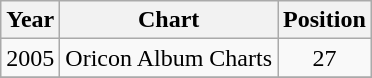<table class="wikitable">
<tr>
<th>Year</th>
<th>Chart</th>
<th>Position</th>
</tr>
<tr>
<td>2005</td>
<td>Oricon Album Charts</td>
<td align="center">27</td>
</tr>
<tr>
</tr>
</table>
